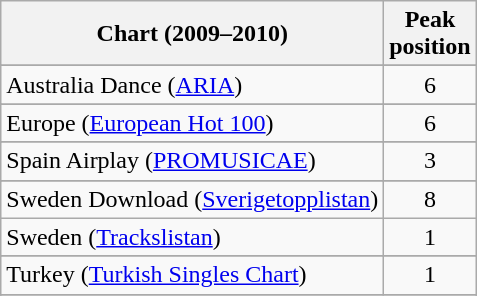<table class="wikitable sortable">
<tr>
<th>Chart (2009–2010)</th>
<th>Peak<br>position</th>
</tr>
<tr>
</tr>
<tr>
<td>Australia Dance (<a href='#'>ARIA</a>)</td>
<td align="center">6</td>
</tr>
<tr>
</tr>
<tr>
</tr>
<tr>
</tr>
<tr>
</tr>
<tr>
</tr>
<tr>
</tr>
<tr>
<td>Europe (<a href='#'>European Hot 100</a>)</td>
<td align="center">6</td>
</tr>
<tr>
</tr>
<tr>
</tr>
<tr>
</tr>
<tr>
</tr>
<tr>
</tr>
<tr>
</tr>
<tr>
</tr>
<tr>
</tr>
<tr>
</tr>
<tr>
</tr>
<tr>
</tr>
<tr>
</tr>
<tr>
</tr>
<tr>
<td>Spain Airplay (<a href='#'>PROMUSICAE</a>)</td>
<td style="text-align:center;">3</td>
</tr>
<tr>
</tr>
<tr>
<td>Sweden Download (<a href='#'>Sverigetopplistan</a>)</td>
<td align="center">8</td>
</tr>
<tr>
<td>Sweden (<a href='#'>Trackslistan</a>)</td>
<td align="center">1</td>
</tr>
<tr>
</tr>
<tr>
<td>Turkey (<a href='#'>Turkish Singles Chart</a>)</td>
<td style="text-align:center;">1</td>
</tr>
<tr>
</tr>
<tr>
</tr>
<tr>
</tr>
</table>
